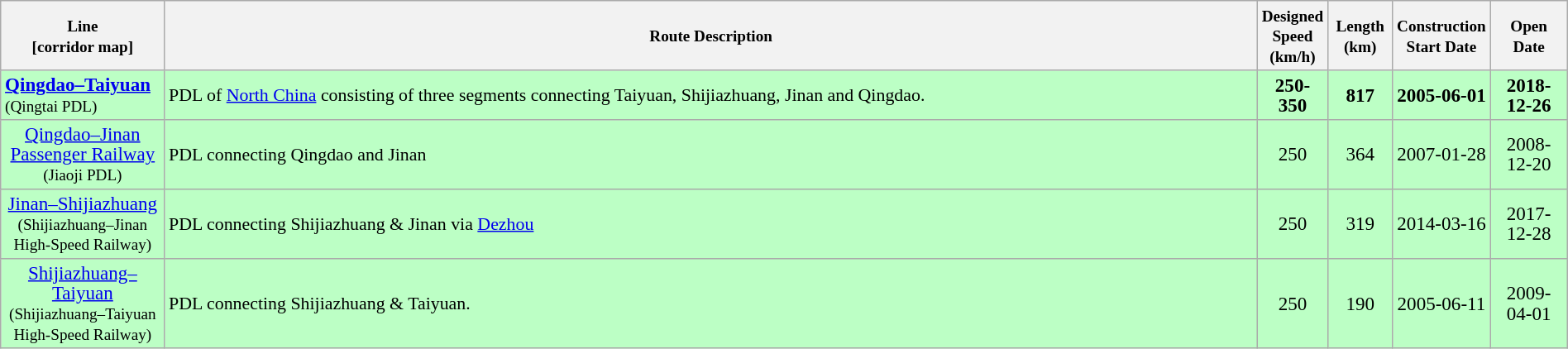<table class="wikitable sortable" style="width:100%; text-align:center; font-size:96%; line-height:1.05">
<tr>
<th style="width:125px; line-height:1.05"><small><strong>Line</strong><br>[corridor map]</small></th>
<th><small><strong>Route Description</strong></small></th>
<th style="width:40px; line-height:1.05"><small><strong>Designed<br>Speed<br>(km/h)</strong><br></small></th>
<th style="width:45px; line-height:1.05"><small><strong>Length<br>(km)</strong><br></small></th>
<th style="width:55px; line-height:1.05"><small><strong>Construction<br>Start Date</strong><br></small></th>
<th style="width:55px; line-height:1.05"><small><strong>Open Date</strong><br></small></th>
</tr>
<tr style="background:#bcffc5;">
<td style="font-size:100%; text-align:left;"><strong><a href='#'>Qingdao–Taiyuan</a></strong><br><small>(Qingtai PDL)</small></td>
<td style="font-size:95%; text-align:left">PDL of <a href='#'>North China</a> consisting of three segments connecting Taiyuan, Shijiazhuang, Jinan and Qingdao.</td>
<td><strong>250-<br>350</strong></td>
<td><strong>817</strong></td>
<td><strong>2005-06-01</strong></td>
<td><strong>2018-12-26</strong></td>
</tr>
<tr style="background:#bcffc5;">
<td><a href='#'>Qingdao–Jinan Passenger Railway</a><br><small>(Jiaoji PDL)</small></td>
<td style="font-size:95%; text-align:left">PDL connecting Qingdao and Jinan</td>
<td>250</td>
<td>364</td>
<td>2007-01-28</td>
<td>2008-12-20</td>
</tr>
<tr style="background:#bcffc5;">
<td><a href='#'>Jinan–Shijiazhuang</a><br><small>(Shijiazhuang–Jinan High-Speed Railway)</small></td>
<td style="font-size:95%; text-align:left">PDL connecting Shijiazhuang & Jinan via <a href='#'>Dezhou</a></td>
<td>250</td>
<td>319</td>
<td>2014-03-16</td>
<td>2017-12-28</td>
</tr>
<tr style="background:#bcffc5;">
<td><a href='#'>Shijiazhuang–Taiyuan</a><br><small>(Shijiazhuang–Taiyuan High-Speed Railway)</small></td>
<td style="font-size:95%; text-align:left">PDL connecting Shijiazhuang & Taiyuan.</td>
<td>250</td>
<td>190</td>
<td>2005-06-11</td>
<td>2009-04-01</td>
</tr>
</table>
